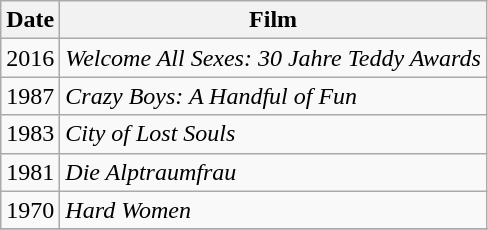<table class="wikitable">
<tr>
<th>Date</th>
<th>Film</th>
</tr>
<tr>
<td>2016</td>
<td><em>Welcome All Sexes: 30 Jahre Teddy Awards</em></td>
</tr>
<tr>
<td>1987</td>
<td><em>Crazy Boys: A Handful of Fun</em></td>
</tr>
<tr>
<td>1983</td>
<td><em>City of Lost Souls</em></td>
</tr>
<tr>
<td>1981</td>
<td><em>Die Alptraumfrau</em></td>
</tr>
<tr>
<td>1970</td>
<td><em>Hard Women</em></td>
</tr>
<tr>
</tr>
</table>
